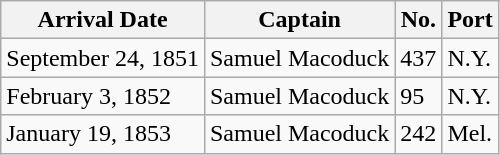<table Class="wikitable">
<tr>
<th>Arrival Date</th>
<th>Captain</th>
<th>No.</th>
<th>Port</th>
</tr>
<tr>
<td>September 24, 1851</td>
<td>Samuel Macoduck</td>
<td>437</td>
<td>N.Y.</td>
</tr>
<tr>
<td>February 3, 1852</td>
<td>Samuel Macoduck</td>
<td>95</td>
<td>N.Y.</td>
</tr>
<tr>
<td>January 19, 1853</td>
<td>Samuel Macoduck</td>
<td>242</td>
<td>Mel.</td>
</tr>
</table>
